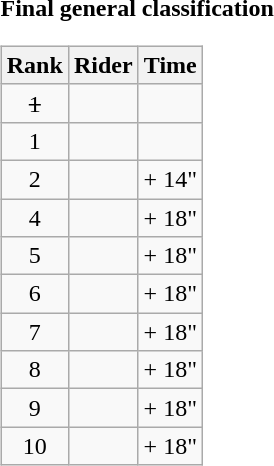<table>
<tr>
<td><strong>Final general classification</strong><br><table class="wikitable">
<tr>
<th scope="col">Rank</th>
<th scope="col">Rider</th>
<th scope="col">Time</th>
</tr>
<tr>
<td style="text-align:center;"><s>1</s></td>
<td><s></s></td>
<td style="text-align:right;"></td>
</tr>
<tr>
<td style="text-align:center;">1</td>
<td></td>
<td style="text-align:right;"></td>
</tr>
<tr>
<td style="text-align:center;">2</td>
<td></td>
<td style="text-align:right;">+ 14"</td>
</tr>
<tr>
<td style="text-align:center;">4</td>
<td></td>
<td style="text-align:right;">+ 18"</td>
</tr>
<tr>
<td style="text-align:center;">5</td>
<td></td>
<td style="text-align:right;">+ 18"</td>
</tr>
<tr>
<td style="text-align:center;">6</td>
<td></td>
<td style="text-align:right;">+ 18"</td>
</tr>
<tr>
<td style="text-align:center;">7</td>
<td></td>
<td style="text-align:right;">+ 18"</td>
</tr>
<tr>
<td style="text-align:center;">8</td>
<td></td>
<td style="text-align:right;">+ 18"</td>
</tr>
<tr>
<td style="text-align:center;">9</td>
<td></td>
<td style="text-align:right;">+ 18"</td>
</tr>
<tr>
<td style="text-align:center;">10</td>
<td></td>
<td style="text-align:right;">+ 18"</td>
</tr>
</table>
</td>
</tr>
</table>
